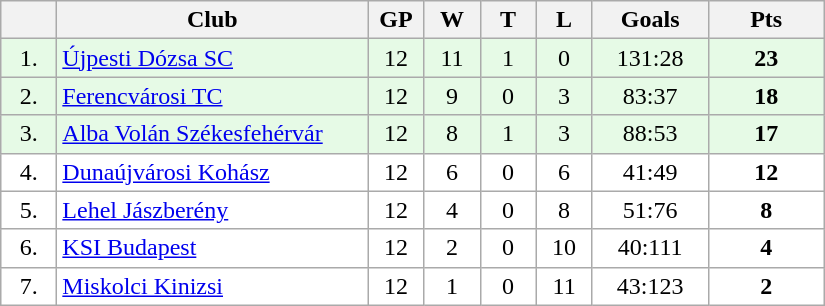<table class="wikitable">
<tr>
<th width="30"></th>
<th width="200">Club</th>
<th width="30">GP</th>
<th width="30">W</th>
<th width="30">T</th>
<th width="30">L</th>
<th width="70">Goals</th>
<th width="70">Pts</th>
</tr>
<tr bgcolor="#e6fae6" align="center">
<td>1.</td>
<td align="left"><a href='#'>Újpesti Dózsa SC</a></td>
<td>12</td>
<td>11</td>
<td>1</td>
<td>0</td>
<td>131:28</td>
<td><strong>23</strong></td>
</tr>
<tr bgcolor="#e6fae6" align="center">
<td>2.</td>
<td align="left"><a href='#'>Ferencvárosi TC</a></td>
<td>12</td>
<td>9</td>
<td>0</td>
<td>3</td>
<td>83:37</td>
<td><strong>18</strong></td>
</tr>
<tr bgcolor="#e6fae6" align="center">
<td>3.</td>
<td align="left"><a href='#'>Alba Volán Székesfehérvár</a></td>
<td>12</td>
<td>8</td>
<td>1</td>
<td>3</td>
<td>88:53</td>
<td><strong>17</strong></td>
</tr>
<tr bgcolor="#FFFFFF" align="center">
<td>4.</td>
<td align="left"><a href='#'>Dunaújvárosi Kohász</a></td>
<td>12</td>
<td>6</td>
<td>0</td>
<td>6</td>
<td>41:49</td>
<td><strong>12</strong></td>
</tr>
<tr bgcolor="#FFFFFF" align="center">
<td>5.</td>
<td align="left"><a href='#'>Lehel Jászberény</a></td>
<td>12</td>
<td>4</td>
<td>0</td>
<td>8</td>
<td>51:76</td>
<td><strong>8</strong></td>
</tr>
<tr bgcolor="#FFFFFF" align="center">
<td>6.</td>
<td align="left"><a href='#'>KSI Budapest</a></td>
<td>12</td>
<td>2</td>
<td>0</td>
<td>10</td>
<td>40:111</td>
<td><strong>4</strong></td>
</tr>
<tr bgcolor="#FFFFFF" align="center">
<td>7.</td>
<td align="left"><a href='#'>Miskolci Kinizsi</a></td>
<td>12</td>
<td>1</td>
<td>0</td>
<td>11</td>
<td>43:123</td>
<td><strong>2</strong></td>
</tr>
</table>
